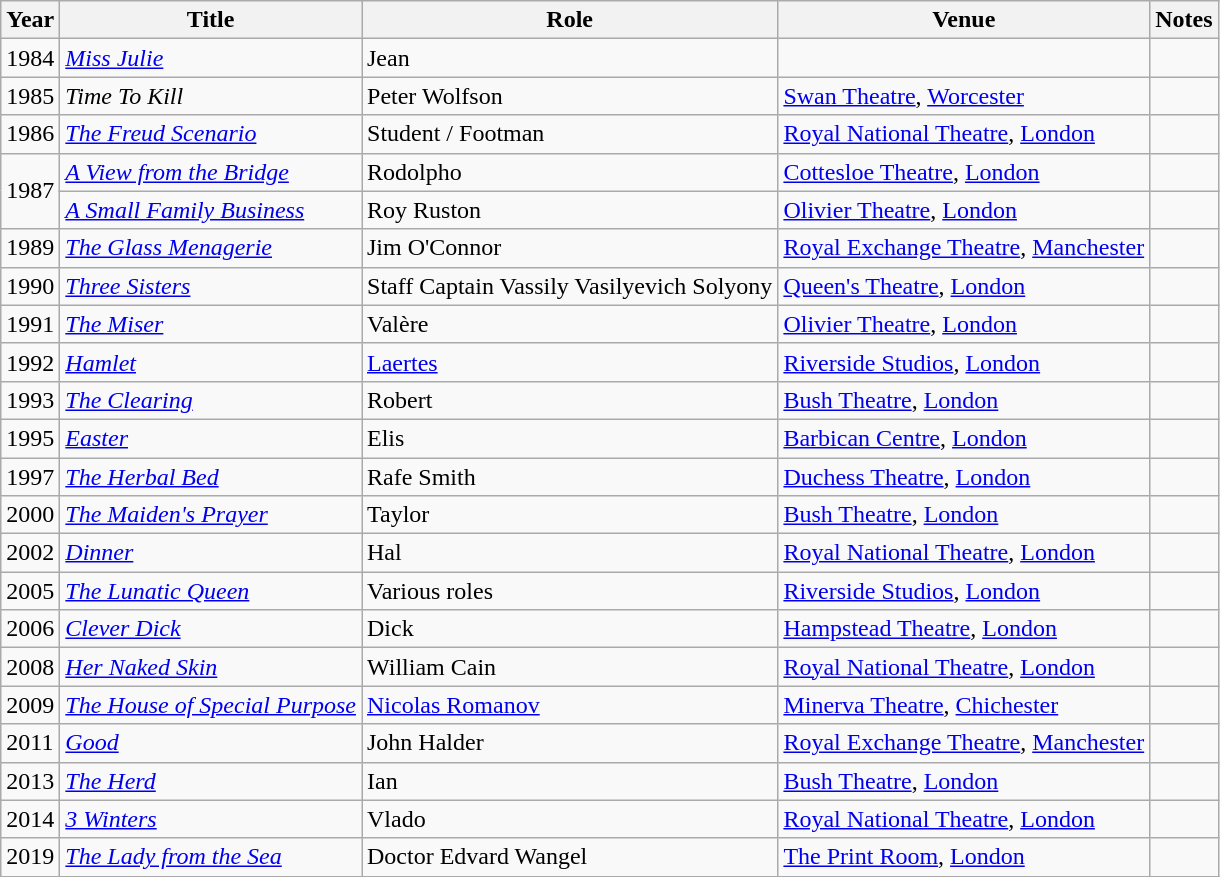<table class="wikitable sortable">
<tr>
<th>Year</th>
<th>Title</th>
<th>Role</th>
<th>Venue</th>
<th>Notes</th>
</tr>
<tr>
<td>1984</td>
<td><em><a href='#'>Miss Julie</a></em></td>
<td>Jean</td>
<td></td>
<td></td>
</tr>
<tr>
<td>1985</td>
<td><em>Time To Kill</em></td>
<td>Peter Wolfson</td>
<td><a href='#'>Swan Theatre</a>, <a href='#'>Worcester</a></td>
<td></td>
</tr>
<tr>
<td>1986</td>
<td><em><a href='#'>The Freud Scenario</a></em></td>
<td>Student / Footman</td>
<td><a href='#'>Royal National Theatre</a>, <a href='#'>London</a></td>
<td></td>
</tr>
<tr>
<td rowspan="2">1987</td>
<td><em><a href='#'>A View from the Bridge</a></em></td>
<td>Rodolpho</td>
<td><a href='#'>Cottesloe Theatre</a>, <a href='#'>London</a></td>
<td></td>
</tr>
<tr>
<td><em><a href='#'>A Small Family Business</a></em></td>
<td>Roy Ruston</td>
<td><a href='#'>Olivier Theatre</a>, <a href='#'>London</a></td>
<td></td>
</tr>
<tr>
<td>1989</td>
<td><em><a href='#'>The Glass Menagerie</a></em></td>
<td>Jim O'Connor</td>
<td><a href='#'>Royal Exchange Theatre</a>, <a href='#'>Manchester</a></td>
<td></td>
</tr>
<tr>
<td>1990</td>
<td><em><a href='#'>Three Sisters</a></em></td>
<td>Staff Captain Vassily Vasilyevich Solyony</td>
<td><a href='#'>Queen's Theatre</a>, <a href='#'>London</a></td>
<td></td>
</tr>
<tr>
<td>1991</td>
<td><em><a href='#'>The Miser</a></em></td>
<td>Valère</td>
<td><a href='#'>Olivier Theatre</a>, <a href='#'>London</a></td>
<td></td>
</tr>
<tr>
<td>1992</td>
<td><em><a href='#'>Hamlet</a></em></td>
<td><a href='#'>Laertes</a></td>
<td><a href='#'>Riverside Studios</a>, <a href='#'>London</a></td>
<td></td>
</tr>
<tr>
<td>1993</td>
<td><em><a href='#'>The Clearing</a></em></td>
<td>Robert</td>
<td><a href='#'>Bush Theatre</a>, <a href='#'>London</a></td>
<td></td>
</tr>
<tr>
<td>1995</td>
<td><em><a href='#'>Easter</a></em></td>
<td>Elis</td>
<td><a href='#'>Barbican Centre</a>, <a href='#'>London</a></td>
<td></td>
</tr>
<tr>
<td>1997</td>
<td><em><a href='#'>The Herbal Bed</a></em></td>
<td>Rafe Smith</td>
<td><a href='#'>Duchess Theatre</a>, <a href='#'>London</a></td>
<td></td>
</tr>
<tr>
<td>2000</td>
<td><em><a href='#'>The Maiden's Prayer</a></em></td>
<td>Taylor</td>
<td><a href='#'>Bush Theatre</a>, <a href='#'>London</a></td>
<td></td>
</tr>
<tr>
<td>2002</td>
<td><em><a href='#'>Dinner</a></em></td>
<td>Hal</td>
<td><a href='#'>Royal National Theatre</a>, <a href='#'>London</a></td>
<td></td>
</tr>
<tr>
<td>2005</td>
<td><em><a href='#'>The Lunatic Queen</a></em></td>
<td>Various roles</td>
<td><a href='#'>Riverside Studios</a>, <a href='#'>London</a></td>
<td></td>
</tr>
<tr>
<td>2006</td>
<td><em><a href='#'>Clever Dick</a></em></td>
<td>Dick</td>
<td><a href='#'>Hampstead Theatre</a>, <a href='#'>London</a></td>
<td></td>
</tr>
<tr>
<td>2008</td>
<td><em><a href='#'>Her Naked Skin</a></em></td>
<td>William Cain</td>
<td><a href='#'>Royal National Theatre</a>, <a href='#'>London</a></td>
<td></td>
</tr>
<tr>
<td>2009</td>
<td><em><a href='#'>The House of Special Purpose</a></em></td>
<td><a href='#'>Nicolas Romanov</a></td>
<td><a href='#'>Minerva Theatre</a>, <a href='#'>Chichester</a></td>
<td></td>
</tr>
<tr>
<td>2011</td>
<td><em><a href='#'>Good</a></em></td>
<td>John Halder</td>
<td><a href='#'>Royal Exchange Theatre</a>, <a href='#'>Manchester</a></td>
<td></td>
</tr>
<tr>
<td>2013</td>
<td><em><a href='#'>The Herd</a></em></td>
<td>Ian</td>
<td><a href='#'>Bush Theatre</a>, <a href='#'>London</a></td>
<td></td>
</tr>
<tr>
<td>2014</td>
<td><em><a href='#'>3 Winters</a></em></td>
<td>Vlado</td>
<td><a href='#'>Royal National Theatre</a>, <a href='#'>London</a></td>
<td></td>
</tr>
<tr>
<td>2019</td>
<td><em><a href='#'>The Lady from the Sea</a></em></td>
<td>Doctor Edvard Wangel</td>
<td><a href='#'>The Print Room</a>, <a href='#'>London</a></td>
<td></td>
</tr>
<tr>
</tr>
</table>
